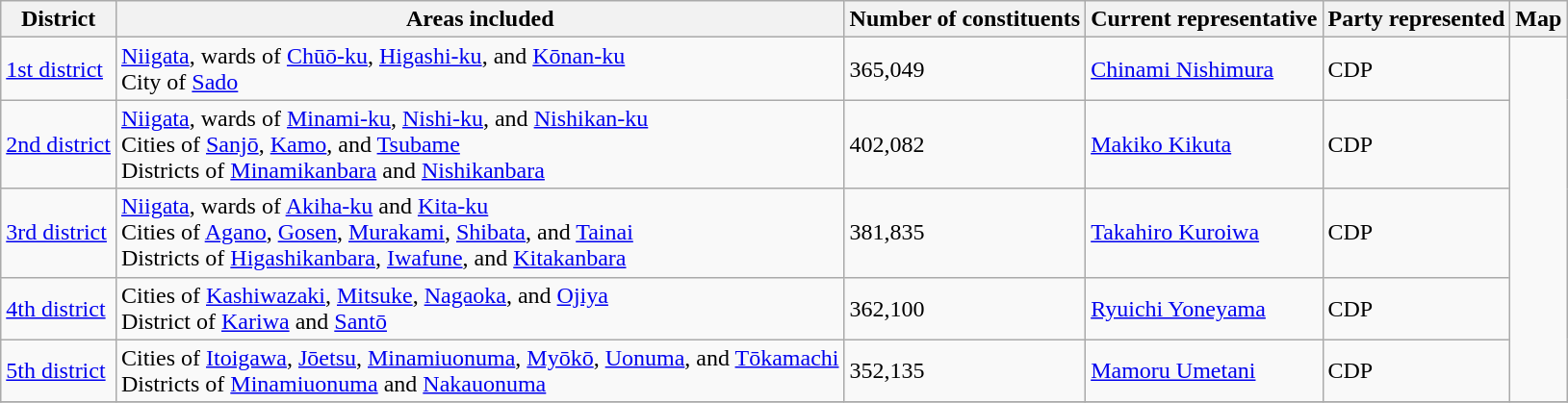<table class="wikitable">
<tr>
<th>District</th>
<th>Areas included</th>
<th>Number of constituents</th>
<th>Current representative</th>
<th>Party represented</th>
<th>Map</th>
</tr>
<tr>
<td><a href='#'>1st district</a></td>
<td><a href='#'>Niigata</a>, wards of <a href='#'>Chūō-ku</a>, <a href='#'>Higashi-ku</a>, and <a href='#'>Kōnan-ku</a><br>City of <a href='#'>Sado</a></td>
<td>365,049</td>
<td><a href='#'>Chinami Nishimura</a></td>
<td>CDP</td>
<td rowspan="5"></td>
</tr>
<tr>
<td><a href='#'>2nd district</a></td>
<td><a href='#'>Niigata</a>, wards of <a href='#'>Minami-ku</a>, <a href='#'>Nishi-ku</a>, and <a href='#'>Nishikan-ku</a><br>Cities of <a href='#'>Sanjō</a>, <a href='#'>Kamo</a>, and <a href='#'>Tsubame</a><br>Districts of <a href='#'>Minamikanbara</a> and <a href='#'>Nishikanbara</a></td>
<td>402,082</td>
<td><a href='#'>Makiko Kikuta</a></td>
<td>CDP</td>
</tr>
<tr>
<td><a href='#'>3rd district</a></td>
<td><a href='#'>Niigata</a>, wards of <a href='#'>Akiha-ku</a> and <a href='#'>Kita-ku</a><br>Cities of <a href='#'>Agano</a>, <a href='#'>Gosen</a>, <a href='#'>Murakami</a>, <a href='#'>Shibata</a>, and <a href='#'>Tainai</a><br>Districts of <a href='#'>Higashikanbara</a>, <a href='#'>Iwafune</a>, and <a href='#'>Kitakanbara</a></td>
<td>381,835</td>
<td><a href='#'>Takahiro Kuroiwa</a></td>
<td>CDP</td>
</tr>
<tr>
<td><a href='#'>4th district</a></td>
<td>Cities of <a href='#'>Kashiwazaki</a>, <a href='#'>Mitsuke</a>, <a href='#'>Nagaoka</a>, and <a href='#'>Ojiya</a><br>District of <a href='#'>Kariwa</a> and <a href='#'>Santō</a></td>
<td>362,100</td>
<td><a href='#'>Ryuichi Yoneyama</a></td>
<td>CDP</td>
</tr>
<tr>
<td><a href='#'>5th district</a></td>
<td>Cities of <a href='#'>Itoigawa</a>, <a href='#'>Jōetsu</a>, <a href='#'>Minamiuonuma</a>, <a href='#'>Myōkō</a>, <a href='#'>Uonuma</a>, and <a href='#'>Tōkamachi</a><br>Districts of <a href='#'>Minamiuonuma</a> and <a href='#'>Nakauonuma</a></td>
<td>352,135</td>
<td><a href='#'>Mamoru Umetani</a></td>
<td>CDP</td>
</tr>
<tr>
</tr>
</table>
